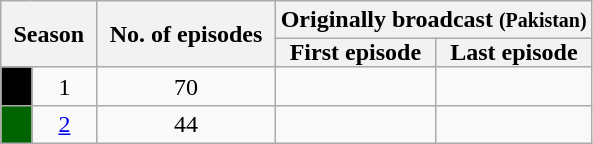<table class="wikitable" style="text-align:center">
<tr>
<th style="padding: 0 8px" colspan="2" rowspan="2">Season</th>
<th style="padding: 0 8px" rowspan="2">No. of episodes</th>
<th colspan="2">Originally broadcast <small>(Pakistan)</small></th>
</tr>
<tr>
<th style="padding: 0 8px">First episode</th>
<th style="padding: 0 8px">Last episode</th>
</tr>
<tr>
<td style="background:#000000;"></td>
<td style="text-align:center;">1</td>
<td style="text-align:center;">70</td>
<td style="text-align:center;"></td>
<td style="text-align:center;"></td>
</tr>
<tr>
<td style="background:#006400;"></td>
<td style="text-align:center;"><a href='#'>2</a></td>
<td style="text-align:center;">44</td>
<td style="text-align:center;"></td>
<td style="text-align:center;"></td>
</tr>
</table>
